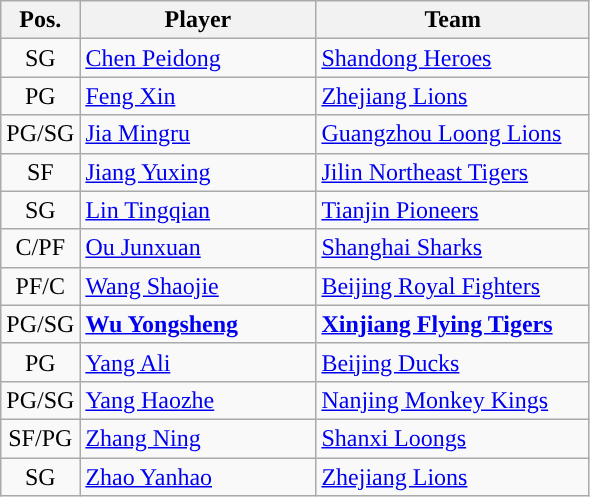<table class="wikitable sortable">
<tr>
<th>Pos.</th>
<th style="width:150px;">Player</th>
<th width=175>Team</th>
</tr>
<tr>
<td style="text-align:center">SG</td>
<td><a href='#'>Chen Peidong</a></td>
<td><a href='#'>Shandong Heroes</a></td>
</tr>
<tr>
<td style="text-align:center">PG</td>
<td><a href='#'>Feng Xin</a></td>
<td><a href='#'>Zhejiang Lions</a></td>
</tr>
<tr>
<td style="text-align:center">PG/SG</td>
<td><a href='#'>Jia Mingru</a></td>
<td><a href='#'>Guangzhou Loong Lions</a></td>
</tr>
<tr>
<td style="text-align:center">SF</td>
<td><a href='#'>Jiang Yuxing</a></td>
<td><a href='#'>Jilin Northeast Tigers</a></td>
</tr>
<tr>
<td style="text-align:center">SG</td>
<td><a href='#'>Lin Tingqian</a></td>
<td><a href='#'>Tianjin Pioneers</a></td>
</tr>
<tr>
<td style="text-align:center">C/PF</td>
<td><a href='#'>Ou Junxuan</a></td>
<td><a href='#'>Shanghai Sharks</a></td>
</tr>
<tr>
<td style="text-align:center">PF/C</td>
<td><a href='#'>Wang Shaojie</a></td>
<td><a href='#'>Beijing Royal Fighters</a></td>
</tr>
<tr>
<td style="text-align:center">PG/SG</td>
<td><strong><a href='#'>Wu Yongsheng</a></strong></td>
<td><strong><a href='#'>Xinjiang Flying Tigers</a></strong></td>
</tr>
<tr>
<td style="text-align:center">PG</td>
<td><a href='#'>Yang Ali</a></td>
<td><a href='#'>Beijing Ducks</a></td>
</tr>
<tr>
<td style="text-align:center">PG/SG</td>
<td><a href='#'>Yang Haozhe</a></td>
<td><a href='#'>Nanjing Monkey Kings</a></td>
</tr>
<tr>
<td style="text-align:center">SF/PG</td>
<td><a href='#'>Zhang Ning</a></td>
<td><a href='#'>Shanxi Loongs</a></td>
</tr>
<tr>
<td style="text-align:center">SG</td>
<td><a href='#'>Zhao Yanhao</a></td>
<td><a href='#'>Zhejiang Lions</a></td>
</tr>
</table>
